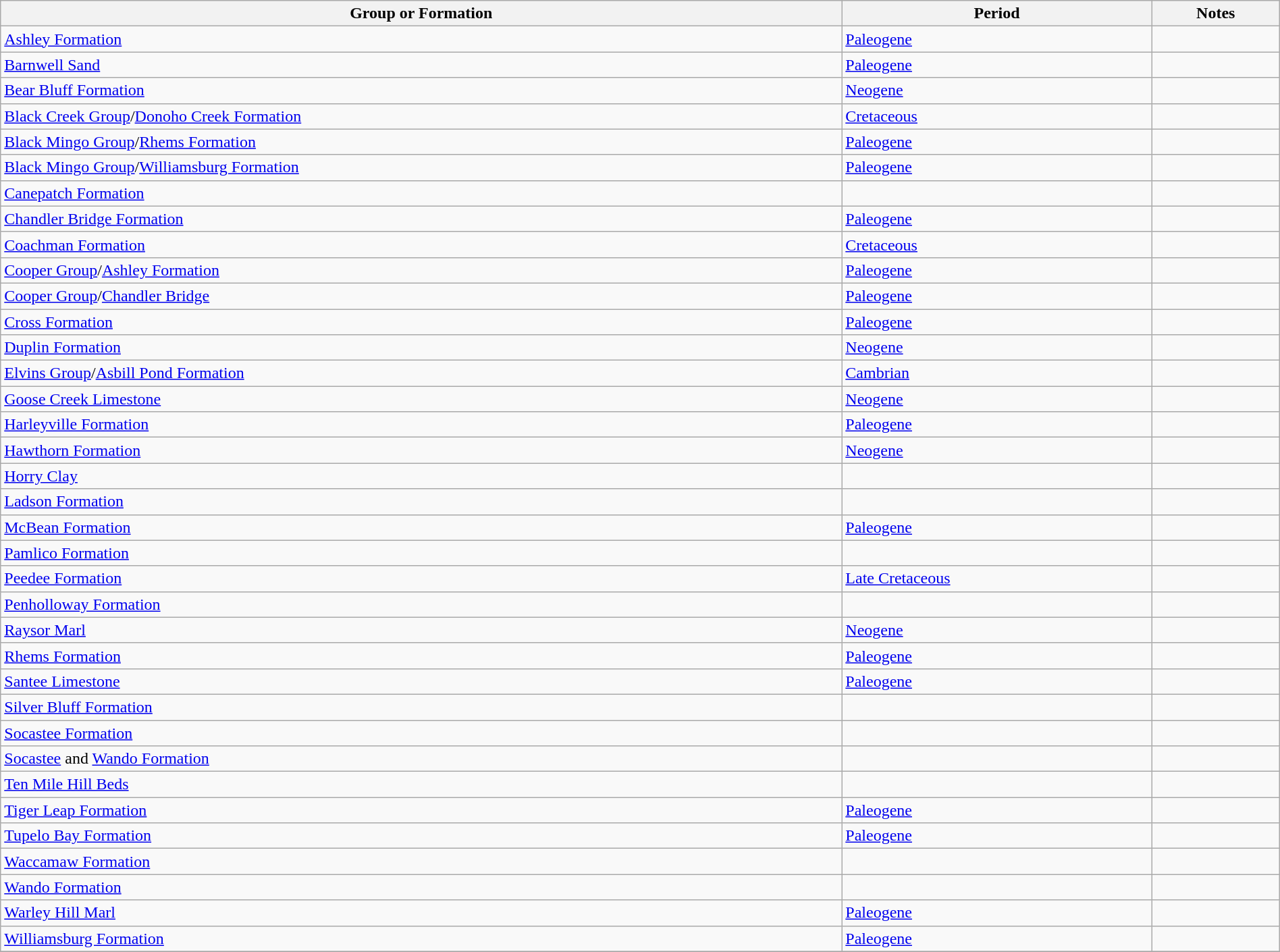<table class="wikitable sortable" style="width: 100%;">
<tr>
<th>Group or Formation</th>
<th>Period</th>
<th class="unsortable">Notes</th>
</tr>
<tr>
<td><a href='#'>Ashley Formation</a></td>
<td><a href='#'>Paleogene</a></td>
<td></td>
</tr>
<tr>
<td><a href='#'>Barnwell Sand</a></td>
<td><a href='#'>Paleogene</a></td>
<td></td>
</tr>
<tr>
<td><a href='#'>Bear Bluff Formation</a></td>
<td><a href='#'>Neogene</a></td>
<td></td>
</tr>
<tr>
<td><a href='#'>Black Creek Group</a>/<a href='#'>Donoho Creek Formation</a></td>
<td><a href='#'>Cretaceous</a></td>
<td></td>
</tr>
<tr>
<td><a href='#'>Black Mingo Group</a>/<a href='#'>Rhems Formation</a></td>
<td><a href='#'>Paleogene</a></td>
<td></td>
</tr>
<tr>
<td><a href='#'>Black Mingo Group</a>/<a href='#'>Williamsburg Formation</a></td>
<td><a href='#'>Paleogene</a></td>
<td></td>
</tr>
<tr>
<td><a href='#'>Canepatch Formation</a></td>
<td></td>
<td></td>
</tr>
<tr>
<td><a href='#'>Chandler Bridge Formation</a></td>
<td><a href='#'>Paleogene</a></td>
<td></td>
</tr>
<tr>
<td><a href='#'>Coachman Formation</a></td>
<td><a href='#'>Cretaceous</a></td>
<td></td>
</tr>
<tr>
<td><a href='#'>Cooper Group</a>/<a href='#'>Ashley Formation</a></td>
<td><a href='#'>Paleogene</a></td>
<td></td>
</tr>
<tr>
<td><a href='#'>Cooper Group</a>/<a href='#'>Chandler Bridge</a></td>
<td><a href='#'>Paleogene</a></td>
<td></td>
</tr>
<tr>
<td><a href='#'>Cross Formation</a></td>
<td><a href='#'>Paleogene</a></td>
<td></td>
</tr>
<tr>
<td><a href='#'>Duplin Formation</a></td>
<td><a href='#'>Neogene</a></td>
<td></td>
</tr>
<tr>
<td><a href='#'>Elvins Group</a>/<a href='#'>Asbill Pond Formation</a></td>
<td><a href='#'>Cambrian</a></td>
<td></td>
</tr>
<tr>
<td><a href='#'>Goose Creek Limestone</a></td>
<td><a href='#'>Neogene</a></td>
<td></td>
</tr>
<tr>
<td><a href='#'>Harleyville Formation</a></td>
<td><a href='#'>Paleogene</a></td>
<td></td>
</tr>
<tr>
<td><a href='#'>Hawthorn Formation</a></td>
<td><a href='#'>Neogene</a></td>
<td></td>
</tr>
<tr>
<td><a href='#'>Horry Clay</a></td>
<td></td>
<td></td>
</tr>
<tr>
<td><a href='#'>Ladson Formation</a></td>
<td></td>
<td></td>
</tr>
<tr>
<td><a href='#'>McBean Formation</a></td>
<td><a href='#'>Paleogene</a></td>
<td></td>
</tr>
<tr>
<td><a href='#'>Pamlico Formation</a></td>
<td></td>
<td></td>
</tr>
<tr>
<td><a href='#'>Peedee Formation</a></td>
<td><a href='#'>Late Cretaceous</a></td>
<td></td>
</tr>
<tr>
<td><a href='#'>Penholloway Formation</a></td>
<td></td>
<td></td>
</tr>
<tr>
<td><a href='#'>Raysor Marl</a></td>
<td><a href='#'>Neogene</a></td>
<td></td>
</tr>
<tr>
<td><a href='#'>Rhems Formation</a></td>
<td><a href='#'>Paleogene</a></td>
<td></td>
</tr>
<tr>
<td><a href='#'>Santee Limestone</a></td>
<td><a href='#'>Paleogene</a></td>
<td></td>
</tr>
<tr>
<td><a href='#'>Silver Bluff Formation</a></td>
<td></td>
<td></td>
</tr>
<tr>
<td><a href='#'>Socastee Formation</a></td>
<td></td>
<td></td>
</tr>
<tr>
<td><a href='#'>Socastee</a> and <a href='#'>Wando Formation</a></td>
<td></td>
<td></td>
</tr>
<tr>
<td><a href='#'>Ten Mile Hill Beds</a></td>
<td></td>
<td></td>
</tr>
<tr>
<td><a href='#'>Tiger Leap Formation</a></td>
<td><a href='#'>Paleogene</a></td>
<td></td>
</tr>
<tr>
<td><a href='#'>Tupelo Bay Formation</a></td>
<td><a href='#'>Paleogene</a></td>
<td></td>
</tr>
<tr>
<td><a href='#'>Waccamaw Formation</a></td>
<td></td>
<td></td>
</tr>
<tr>
<td><a href='#'>Wando Formation</a></td>
<td></td>
<td></td>
</tr>
<tr>
<td><a href='#'>Warley Hill Marl</a></td>
<td><a href='#'>Paleogene</a></td>
<td></td>
</tr>
<tr>
<td><a href='#'>Williamsburg Formation</a></td>
<td><a href='#'>Paleogene</a></td>
<td></td>
</tr>
<tr>
</tr>
</table>
